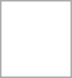<table style="text-align: center; border: 1px solid darkgray;">
<tr>
<td></td>
<td>        </td>
<td></td>
</tr>
<tr>
<td></td>
<td>        </td>
<td></td>
</tr>
<tr>
<td></td>
<td></td>
<td></td>
</tr>
</table>
